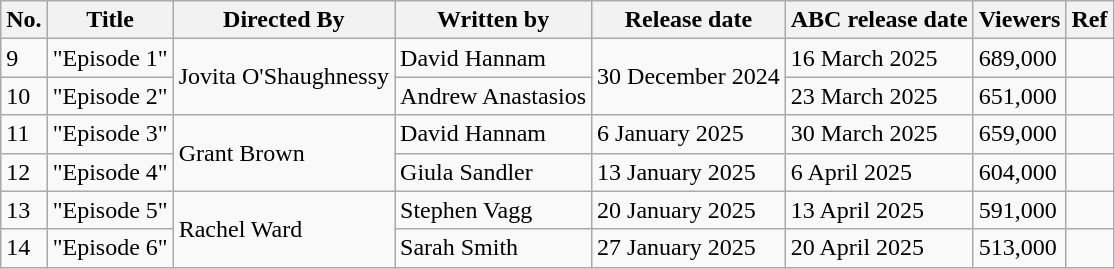<table class="wikitable sortable">
<tr>
<th>No.</th>
<th>Title</th>
<th>Directed By</th>
<th>Written by</th>
<th>Release date</th>
<th>ABC release date</th>
<th>Viewers</th>
<th>Ref</th>
</tr>
<tr>
<td>9</td>
<td>"Episode 1"</td>
<td rowspan="2">Jovita O'Shaughnessy</td>
<td>David Hannam</td>
<td rowspan="2">30 December 2024</td>
<td>16 March 2025</td>
<td>689,000</td>
<td></td>
</tr>
<tr>
<td>10</td>
<td>"Episode 2"</td>
<td>Andrew Anastasios</td>
<td>23 March 2025</td>
<td>651,000</td>
<td></td>
</tr>
<tr>
<td>11</td>
<td>"Episode 3"</td>
<td rowspan="2">Grant Brown</td>
<td>David Hannam</td>
<td>6 January 2025</td>
<td>30 March 2025</td>
<td>659,000</td>
<td></td>
</tr>
<tr>
<td>12</td>
<td>"Episode 4"</td>
<td>Giula Sandler</td>
<td>13 January 2025</td>
<td>6 April 2025</td>
<td>604,000</td>
<td></td>
</tr>
<tr>
<td>13</td>
<td>"Episode 5"</td>
<td rowspan="2">Rachel Ward</td>
<td>Stephen Vagg</td>
<td>20 January 2025</td>
<td>13 April 2025</td>
<td>591,000</td>
<td></td>
</tr>
<tr>
<td>14</td>
<td>"Episode 6"</td>
<td>Sarah Smith</td>
<td>27 January 2025</td>
<td>20 April 2025</td>
<td>513,000</td>
<td></td>
</tr>
</table>
